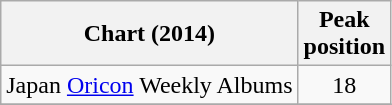<table class="wikitable sortable">
<tr>
<th>Chart (2014)</th>
<th>Peak<br>position</th>
</tr>
<tr>
<td>Japan <a href='#'>Oricon</a> Weekly Albums</td>
<td align="center">18</td>
</tr>
<tr>
</tr>
</table>
